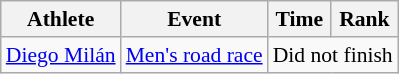<table class="wikitable" style="font-size:90%">
<tr>
<th>Athlete</th>
<th>Event</th>
<th>Time</th>
<th>Rank</th>
</tr>
<tr align=center>
<td align=left><a href='#'>Diego Milán</a></td>
<td align=left><a href='#'>Men's road race</a></td>
<td colspan=2>Did not finish</td>
</tr>
</table>
